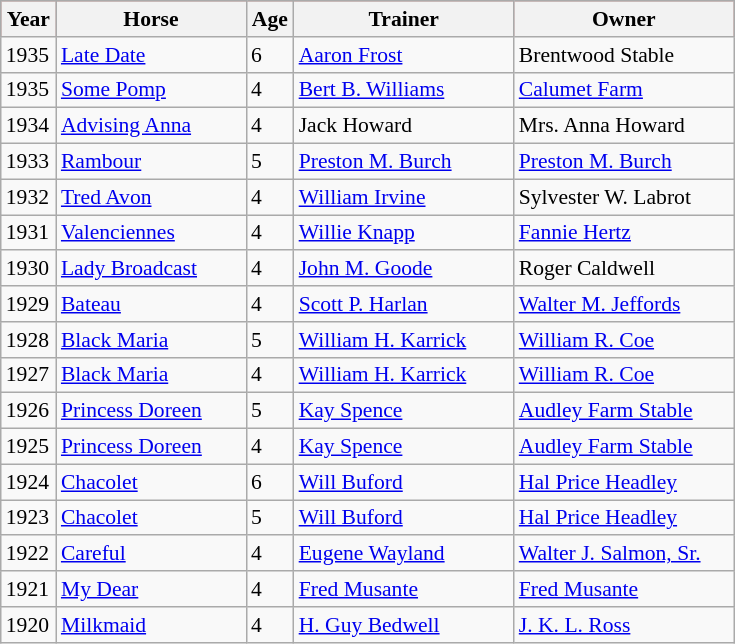<table class = "wikitable sortable" | border="1" cellpadding="0" style="border-collapse: collapse; font-size:90%">
<tr style="background:#b94e48; text-align:center;">
<th style="width:30px;"><strong>Year</strong><br></th>
<th style="width:120px;"><strong>Horse</strong><br></th>
<th style="width:25px;"><strong>Age</strong></th>
<th style="width:140px;"><strong>Trainer</strong><br></th>
<th style="width:140px;"><strong>Owner</strong><br></th>
</tr>
<tr>
<td>1935</td>
<td><a href='#'>Late Date</a></td>
<td>6</td>
<td><a href='#'>Aaron Frost</a></td>
<td>Brentwood Stable</td>
</tr>
<tr>
<td>1935</td>
<td><a href='#'>Some Pomp</a></td>
<td>4</td>
<td><a href='#'>Bert B. Williams</a></td>
<td><a href='#'>Calumet Farm</a></td>
</tr>
<tr>
<td>1934</td>
<td><a href='#'>Advising Anna</a></td>
<td>4</td>
<td>Jack Howard</td>
<td>Mrs. Anna Howard</td>
</tr>
<tr>
<td>1933</td>
<td><a href='#'>Rambour</a></td>
<td>5</td>
<td><a href='#'>Preston M. Burch</a></td>
<td><a href='#'>Preston M. Burch</a></td>
</tr>
<tr>
<td>1932</td>
<td><a href='#'>Tred Avon</a></td>
<td>4</td>
<td><a href='#'>William Irvine</a></td>
<td>Sylvester W. Labrot</td>
</tr>
<tr>
<td>1931</td>
<td><a href='#'>Valenciennes</a></td>
<td>4</td>
<td><a href='#'>Willie Knapp</a></td>
<td><a href='#'>Fannie Hertz</a></td>
</tr>
<tr>
<td>1930</td>
<td><a href='#'>Lady Broadcast</a></td>
<td>4</td>
<td><a href='#'>John M. Goode</a></td>
<td>Roger Caldwell</td>
</tr>
<tr>
<td>1929</td>
<td><a href='#'>Bateau</a></td>
<td>4</td>
<td><a href='#'>Scott P. Harlan</a></td>
<td><a href='#'>Walter M. Jeffords</a></td>
</tr>
<tr>
<td>1928</td>
<td><a href='#'>Black Maria</a></td>
<td>5</td>
<td><a href='#'>William H. Karrick</a></td>
<td><a href='#'>William R. Coe</a></td>
</tr>
<tr>
<td>1927</td>
<td><a href='#'>Black Maria</a></td>
<td>4</td>
<td><a href='#'>William H. Karrick</a></td>
<td><a href='#'>William R. Coe</a></td>
</tr>
<tr>
<td>1926</td>
<td><a href='#'>Princess Doreen</a></td>
<td>5</td>
<td><a href='#'>Kay Spence</a></td>
<td><a href='#'>Audley Farm Stable</a></td>
</tr>
<tr>
<td>1925</td>
<td><a href='#'>Princess Doreen</a></td>
<td>4</td>
<td><a href='#'>Kay Spence</a></td>
<td><a href='#'>Audley Farm Stable</a></td>
</tr>
<tr>
<td>1924</td>
<td><a href='#'>Chacolet</a></td>
<td>6</td>
<td><a href='#'>Will Buford</a></td>
<td><a href='#'>Hal Price Headley</a></td>
</tr>
<tr>
<td>1923</td>
<td><a href='#'>Chacolet</a></td>
<td>5</td>
<td><a href='#'>Will Buford</a></td>
<td><a href='#'>Hal Price Headley</a></td>
</tr>
<tr>
<td>1922</td>
<td><a href='#'>Careful</a></td>
<td>4</td>
<td><a href='#'>Eugene Wayland</a></td>
<td><a href='#'>Walter J. Salmon, Sr.</a></td>
</tr>
<tr>
<td>1921</td>
<td><a href='#'>My Dear</a></td>
<td>4</td>
<td><a href='#'>Fred Musante</a></td>
<td><a href='#'>Fred Musante</a></td>
</tr>
<tr>
<td>1920</td>
<td><a href='#'>Milkmaid</a></td>
<td>4</td>
<td><a href='#'>H. Guy Bedwell</a></td>
<td><a href='#'>J. K. L. Ross</a></td>
</tr>
</table>
